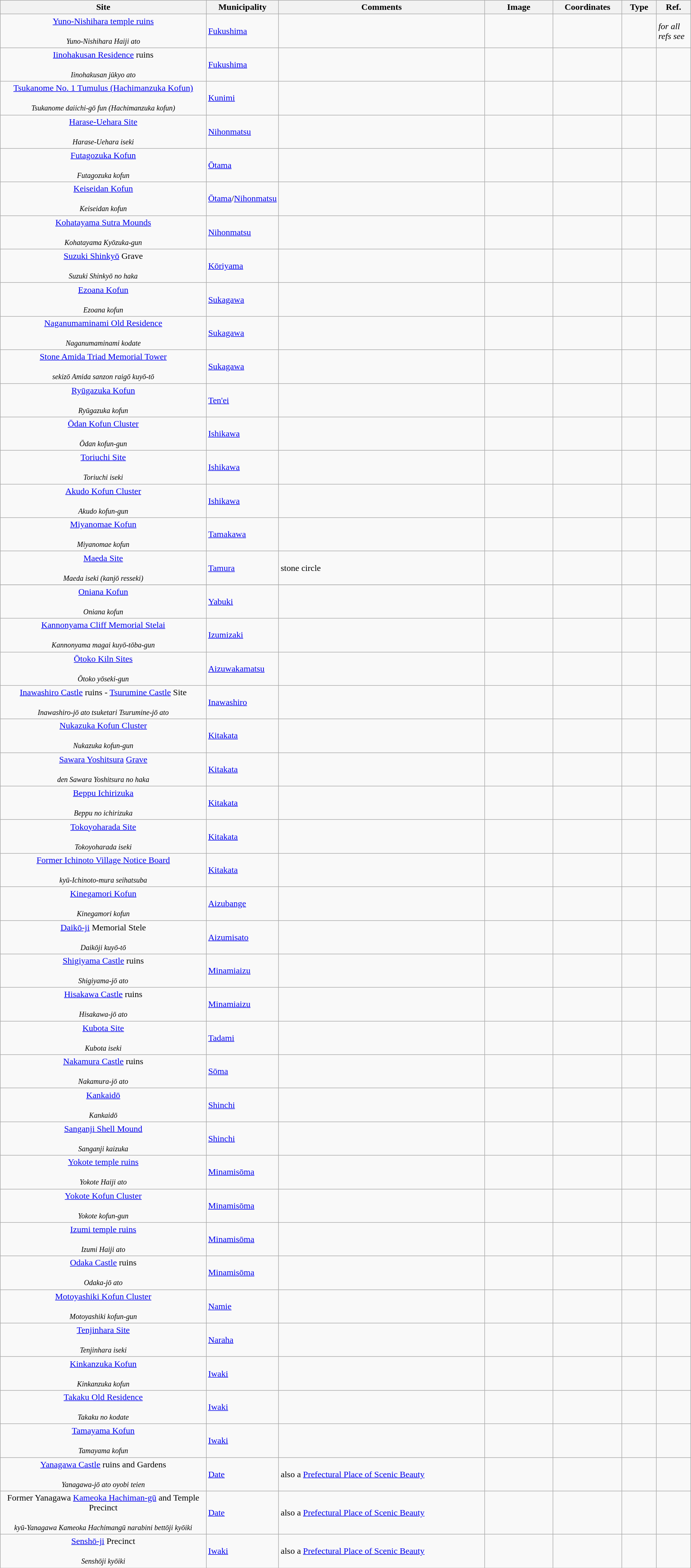<table class="wikitable sortable"  style="width:100%;">
<tr>
<th width="30%" align="left">Site</th>
<th width="10%" align="left">Municipality</th>
<th width="30%" align="left" class="unsortable">Comments</th>
<th width="10%" align="left"  class="unsortable">Image</th>
<th width="10%" align="left" class="unsortable">Coordinates</th>
<th width="5%" align="left">Type</th>
<th width="5%" align="left"  class="unsortable">Ref.</th>
</tr>
<tr>
<td align="center"><a href='#'>Yuno-Nishihara temple ruins</a> <br><br><small><em>Yuno-Nishihara Haiji ato</em></small></td>
<td><a href='#'>Fukushima</a></td>
<td></td>
<td></td>
<td></td>
<td></td>
<td><em>for all refs see</em> </td>
</tr>
<tr>
<td align="center"><a href='#'>Iinohakusan Residence</a> ruins<br><br><small><em>Iinohakusan jūkyo ato</em></small></td>
<td><a href='#'>Fukushima</a></td>
<td></td>
<td></td>
<td></td>
<td></td>
<td></td>
</tr>
<tr>
<td align="center"><a href='#'>Tsukanome No. 1 Tumulus (Hachimanzuka Kofun)</a><br><br><small><em>Tsukanome daiichi-gō fun (Hachimanzuka kofun)</em></small></td>
<td><a href='#'>Kunimi</a></td>
<td></td>
<td></td>
<td></td>
<td></td>
<td></td>
</tr>
<tr>
<td align="center"><a href='#'>Harase-Uehara Site</a><br><br><small><em>Harase-Uehara iseki</em></small></td>
<td><a href='#'>Nihonmatsu</a></td>
<td></td>
<td></td>
<td></td>
<td></td>
<td></td>
</tr>
<tr>
<td align="center"><a href='#'>Futagozuka Kofun</a><br><br><small><em>Futagozuka kofun</em></small></td>
<td><a href='#'>Ōtama</a></td>
<td></td>
<td></td>
<td></td>
<td></td>
<td></td>
</tr>
<tr>
<td align="center"><a href='#'>Keiseidan Kofun</a><br><br><small><em>Keiseidan kofun</em></small></td>
<td><a href='#'>Ōtama</a>/<a href='#'>Nihonmatsu</a></td>
<td></td>
<td></td>
<td></td>
<td></td>
<td></td>
</tr>
<tr>
<td align="center"><a href='#'>Kohatayama Sutra Mounds</a><br><br><small><em>Kohatayama Kyōzuka-gun</em></small></td>
<td><a href='#'>Nihonmatsu</a></td>
<td></td>
<td></td>
<td></td>
<td></td>
<td></td>
</tr>
<tr>
<td align="center"><a href='#'>Suzuki Shinkyō</a> Grave<br><br><small><em>Suzuki Shinkyō no haka</em></small></td>
<td><a href='#'>Kōriyama</a></td>
<td></td>
<td></td>
<td></td>
<td></td>
<td></td>
</tr>
<tr>
<td align="center"><a href='#'>Ezoana Kofun</a><br><br><small><em>Ezoana kofun</em></small></td>
<td><a href='#'>Sukagawa</a></td>
<td></td>
<td></td>
<td></td>
<td></td>
<td></td>
</tr>
<tr>
<td align="center"><a href='#'>Naganumaminami Old Residence</a><br><br><small><em>Naganumaminami kodate</em></small></td>
<td><a href='#'>Sukagawa</a></td>
<td></td>
<td></td>
<td></td>
<td></td>
<td></td>
</tr>
<tr>
<td align="center"><a href='#'>Stone Amida Triad Memorial Tower</a><br><br><small><em>sekizō Amida sanzon raigō kuyō-tō</em></small></td>
<td><a href='#'>Sukagawa</a></td>
<td></td>
<td></td>
<td></td>
<td></td>
<td></td>
</tr>
<tr>
<td align="center"><a href='#'>Ryūgazuka Kofun</a><br><br><small><em>Ryūgazuka kofun</em></small></td>
<td><a href='#'>Ten'ei</a></td>
<td></td>
<td></td>
<td></td>
<td></td>
<td></td>
</tr>
<tr>
<td align="center"><a href='#'>Ōdan Kofun Cluster</a><br><br><small><em>Ōdan kofun-gun</em></small></td>
<td><a href='#'>Ishikawa</a></td>
<td></td>
<td></td>
<td></td>
<td></td>
<td></td>
</tr>
<tr>
<td align="center"><a href='#'>Toriuchi Site</a><br><br><small><em>Toriuchi iseki</em></small></td>
<td><a href='#'>Ishikawa</a></td>
<td></td>
<td></td>
<td></td>
<td></td>
<td></td>
</tr>
<tr>
<td align="center"><a href='#'>Akudo Kofun Cluster</a><br><br><small><em>Akudo kofun-gun</em></small></td>
<td><a href='#'>Ishikawa</a></td>
<td></td>
<td></td>
<td></td>
<td></td>
<td></td>
</tr>
<tr>
<td align="center"><a href='#'>Miyanomae Kofun</a><br><br><small><em>Miyanomae kofun</em></small></td>
<td><a href='#'>Tamakawa</a></td>
<td></td>
<td></td>
<td></td>
<td></td>
<td></td>
</tr>
<tr>
<td align="center"><a href='#'>Maeda Site</a><br><br><small><em>Maeda iseki (kanjō resseki)</em></small></td>
<td><a href='#'>Tamura</a></td>
<td>stone circle</td>
<td></td>
<td></td>
<td></td>
<td></td>
</tr>
<tr>
</tr>
<tr>
<td align="center"><a href='#'>Oniana Kofun</a><br><br><small><em>Oniana kofun</em></small></td>
<td><a href='#'>Yabuki</a></td>
<td></td>
<td></td>
<td></td>
<td></td>
<td></td>
</tr>
<tr>
<td align="center"><a href='#'>Kannonyama Cliff Memorial Stelai</a><br><br><small><em>Kannonyama magai kuyō-tōba-gun</em></small></td>
<td><a href='#'>Izumizaki</a></td>
<td></td>
<td></td>
<td></td>
<td></td>
<td></td>
</tr>
<tr>
<td align="center"><a href='#'>Ōtoko Kiln Sites</a><br><br><small><em>Ōtoko yōseki-gun</em></small></td>
<td><a href='#'>Aizuwakamatsu</a></td>
<td></td>
<td></td>
<td></td>
<td></td>
<td></td>
</tr>
<tr>
<td align="center"><a href='#'>Inawashiro Castle</a> ruins - <a href='#'>Tsurumine Castle</a> Site<br><br><small><em>Inawashiro-jō ato tsuketari Tsurumine-jō ato</em></small></td>
<td><a href='#'>Inawashiro</a></td>
<td></td>
<td></td>
<td></td>
<td></td>
<td></td>
</tr>
<tr>
<td align="center"><a href='#'>Nukazuka Kofun Cluster</a><br><br><small><em>Nukazuka kofun-gun</em></small></td>
<td><a href='#'>Kitakata</a></td>
<td></td>
<td></td>
<td></td>
<td></td>
<td></td>
</tr>
<tr>
<td align="center"><a href='#'>Sawara Yoshitsura</a> <a href='#'>Grave</a><br><br><small><em>den Sawara Yoshitsura no haka</em></small></td>
<td><a href='#'>Kitakata</a></td>
<td></td>
<td></td>
<td></td>
<td></td>
<td></td>
</tr>
<tr>
<td align="center"><a href='#'>Beppu Ichirizuka</a><br><br><small><em>Beppu no ichirizuka</em></small></td>
<td><a href='#'>Kitakata</a></td>
<td></td>
<td></td>
<td></td>
<td></td>
<td></td>
</tr>
<tr>
<td align="center"><a href='#'>Tokoyoharada Site</a><br><br><small><em>Tokoyoharada iseki</em></small></td>
<td><a href='#'>Kitakata</a></td>
<td></td>
<td></td>
<td></td>
<td></td>
<td></td>
</tr>
<tr>
<td align="center"><a href='#'>Former Ichinoto Village Notice Board</a><br><br><small><em>kyū-Ichinoto-mura seihatsuba</em></small></td>
<td><a href='#'>Kitakata</a></td>
<td></td>
<td></td>
<td></td>
<td></td>
<td></td>
</tr>
<tr>
<td align="center"><a href='#'>Kinegamori Kofun</a><br><br><small><em>Kinegamori kofun</em></small></td>
<td><a href='#'>Aizubange</a></td>
<td></td>
<td></td>
<td></td>
<td></td>
<td></td>
</tr>
<tr>
<td align="center"><a href='#'>Daikō-ji</a> Memorial Stele<br><br><small><em>Daikōji kuyō-tō</em></small></td>
<td><a href='#'>Aizumisato</a></td>
<td></td>
<td></td>
<td></td>
<td></td>
<td></td>
</tr>
<tr>
<td align="center"><a href='#'>Shigiyama Castle</a> ruins<br><br><small><em>Shigiyama-jō ato</em></small></td>
<td><a href='#'>Minamiaizu</a></td>
<td></td>
<td></td>
<td></td>
<td></td>
<td></td>
</tr>
<tr>
<td align="center"><a href='#'>Hisakawa Castle</a> ruins<br><br><small><em>Hisakawa-jō ato</em></small></td>
<td><a href='#'>Minamiaizu</a></td>
<td></td>
<td></td>
<td></td>
<td></td>
<td></td>
</tr>
<tr>
<td align="center"><a href='#'>Kubota Site</a><br><br><small><em>Kubota iseki</em></small></td>
<td><a href='#'>Tadami</a></td>
<td></td>
<td></td>
<td></td>
<td></td>
<td></td>
</tr>
<tr>
<td align="center"><a href='#'>Nakamura Castle</a> ruins<br><br><small><em>Nakamura-jō ato</em></small></td>
<td><a href='#'>Sōma</a></td>
<td></td>
<td></td>
<td></td>
<td></td>
<td></td>
</tr>
<tr>
<td align="center"><a href='#'>Kankaidō</a><br><br><small><em>Kankaidō</em></small></td>
<td><a href='#'>Shinchi</a></td>
<td></td>
<td></td>
<td></td>
<td></td>
<td></td>
</tr>
<tr>
<td align="center"><a href='#'>Sanganji Shell Mound</a><br><br><small><em>Sanganji kaizuka</em></small></td>
<td><a href='#'>Shinchi</a></td>
<td></td>
<td></td>
<td></td>
<td></td>
<td></td>
</tr>
<tr>
<td align="center"><a href='#'>Yokote temple ruins</a> <br><br><small><em>Yokote Haiji ato</em></small></td>
<td><a href='#'>Minamisōma</a></td>
<td></td>
<td></td>
<td></td>
<td></td>
<td></td>
</tr>
<tr>
<td align="center"><a href='#'>Yokote Kofun Cluster</a><br><br><small><em>Yokote kofun-gun</em></small></td>
<td><a href='#'>Minamisōma</a></td>
<td></td>
<td></td>
<td></td>
<td></td>
<td></td>
</tr>
<tr>
<td align="center"><a href='#'>Izumi temple ruins</a> <br><br><small><em>Izumi Haiji ato</em></small></td>
<td><a href='#'>Minamisōma</a></td>
<td></td>
<td></td>
<td></td>
<td></td>
<td></td>
</tr>
<tr>
<td align="center"><a href='#'>Odaka Castle</a> ruins<br><br><small><em>Odaka-jō ato</em></small></td>
<td><a href='#'>Minamisōma</a></td>
<td></td>
<td></td>
<td></td>
<td></td>
<td></td>
</tr>
<tr>
<td align="center"><a href='#'>Motoyashiki Kofun Cluster</a><br><br><small><em>Motoyashiki kofun-gun</em></small></td>
<td><a href='#'>Namie</a></td>
<td></td>
<td></td>
<td></td>
<td></td>
<td></td>
</tr>
<tr>
<td align="center"><a href='#'>Tenjinhara Site</a><br><br><small><em>Tenjinhara iseki</em></small></td>
<td><a href='#'>Naraha</a></td>
<td></td>
<td></td>
<td></td>
<td></td>
<td></td>
</tr>
<tr>
<td align="center"><a href='#'>Kinkanzuka Kofun</a><br><br><small><em>Kinkanzuka kofun</em></small></td>
<td><a href='#'>Iwaki</a></td>
<td></td>
<td></td>
<td></td>
<td></td>
<td></td>
</tr>
<tr>
<td align="center"><a href='#'>Takaku Old Residence</a><br><br><small><em>Takaku no kodate</em></small></td>
<td><a href='#'>Iwaki</a></td>
<td></td>
<td></td>
<td></td>
<td></td>
<td></td>
</tr>
<tr>
<td align="center"><a href='#'>Tamayama Kofun</a><br><br><small><em>Tamayama kofun</em></small></td>
<td><a href='#'>Iwaki</a></td>
<td></td>
<td></td>
<td></td>
<td></td>
<td></td>
</tr>
<tr>
<td align="center"><a href='#'>Yanagawa Castle</a> ruins and Gardens<br><br><small><em>Yanagawa-jō ato oyobi teien</em></small></td>
<td><a href='#'>Date</a></td>
<td>also a <a href='#'>Prefectural Place of Scenic Beauty</a></td>
<td></td>
<td></td>
<td></td>
<td></td>
</tr>
<tr>
<td align="center">Former Yanagawa <a href='#'>Kameoka Hachiman-gū</a> and Temple Precinct<br><br><small><em>kyū-Yanagawa Kameoka Hachimangū narabini bettōji kyōiki</em></small></td>
<td><a href='#'>Date</a></td>
<td>also a <a href='#'>Prefectural Place of Scenic Beauty</a></td>
<td></td>
<td></td>
<td></td>
<td></td>
</tr>
<tr>
<td align="center"><a href='#'>Senshō-ji</a> Precinct<br><br><small><em>Senshōji kyōiki</em></small></td>
<td><a href='#'>Iwaki</a></td>
<td>also a <a href='#'>Prefectural Place of Scenic Beauty</a></td>
<td></td>
<td></td>
<td></td>
<td></td>
</tr>
</table>
